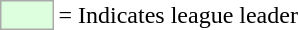<table>
<tr>
<td style="background:#DDFFDD; border:1px solid #aaa; width:2em;"></td>
<td>= Indicates league leader</td>
</tr>
</table>
